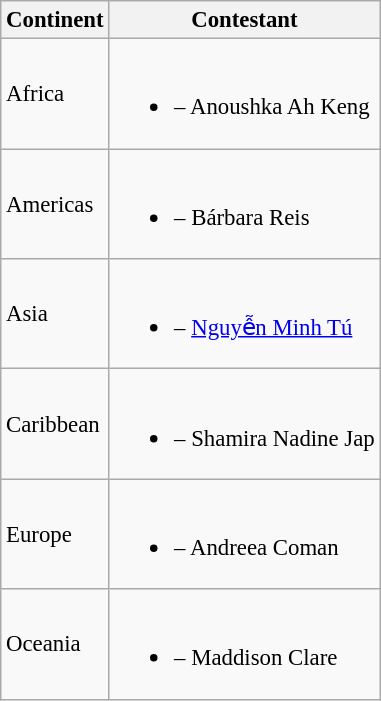<table class="wikitable sortable" style="font-size:95%;">
<tr>
<th>Continent</th>
<th>Contestant</th>
</tr>
<tr>
<td>Africa</td>
<td><br><ul><li> – Anoushka Ah Keng</li></ul></td>
</tr>
<tr>
<td>Americas</td>
<td><br><ul><li> – Bárbara Reis</li></ul></td>
</tr>
<tr>
<td>Asia</td>
<td><br><ul><li> – <a href='#'>Nguyễn Minh Tú</a></li></ul></td>
</tr>
<tr>
<td>Caribbean</td>
<td><br><ul><li> – Shamira Nadine Jap</li></ul></td>
</tr>
<tr>
<td>Europe</td>
<td><br><ul><li> – Andreea Coman</li></ul></td>
</tr>
<tr>
<td>Oceania</td>
<td><br><ul><li> – Maddison Clare</li></ul></td>
</tr>
</table>
